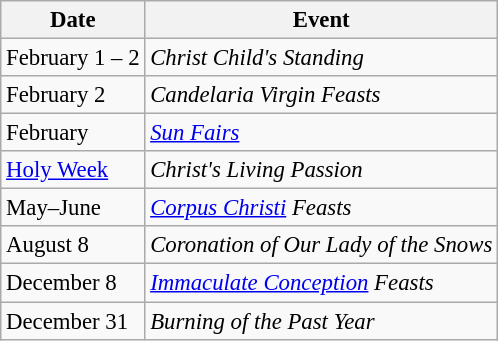<table class="wikitable floatright" style="font-size: 95%;">
<tr --bgcolor="#EEEEEE">
<th>Date</th>
<th>Event</th>
</tr>
<tr>
<td>February 1 – 2</td>
<td><em>Christ Child's Standing</em></td>
</tr>
<tr>
<td>February 2</td>
<td><em>Candelaria Virgin Feasts</em></td>
</tr>
<tr>
<td>February</td>
<td><em><a href='#'>Sun Fairs</a></em></td>
</tr>
<tr>
<td><a href='#'>Holy Week</a></td>
<td><em>Christ's Living Passion</em></td>
</tr>
<tr>
<td>May–June</td>
<td><em><a href='#'>Corpus Christi</a> Feasts</em></td>
</tr>
<tr>
<td>August 8</td>
<td><em>Coronation of Our Lady of the Snows</em></td>
</tr>
<tr>
<td>December 8</td>
<td><em><a href='#'>Immaculate Conception</a> Feasts</em></td>
</tr>
<tr>
<td>December 31</td>
<td><em>Burning of the Past Year</em></td>
</tr>
</table>
